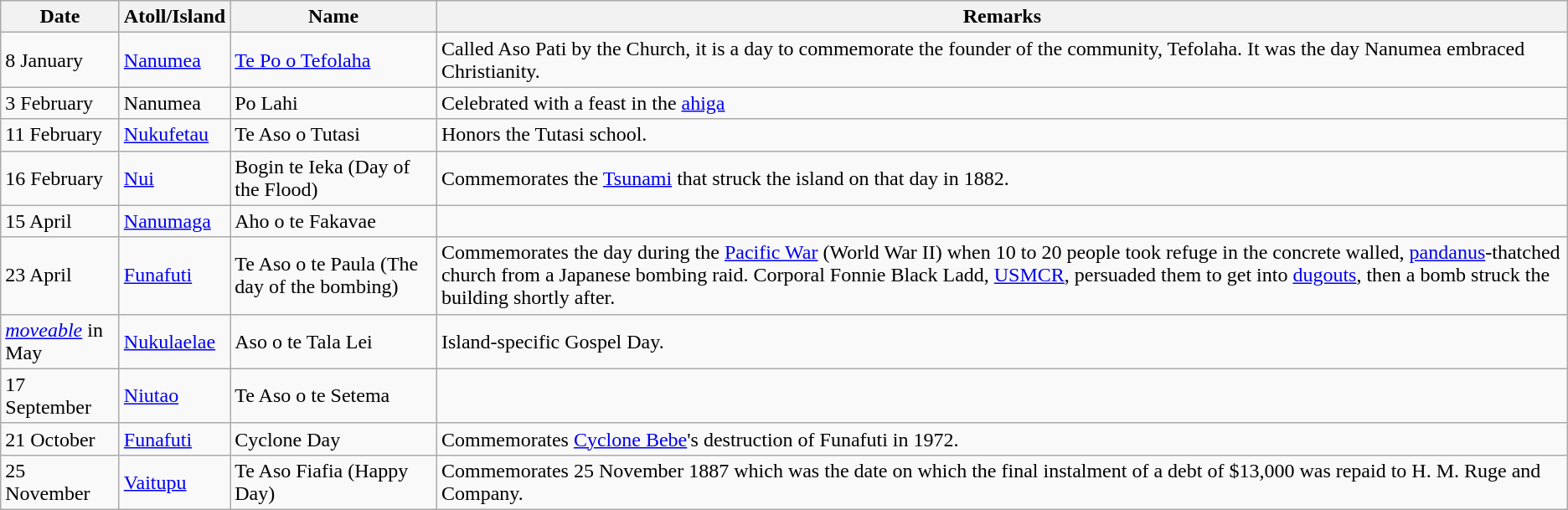<table class="wikitable sortable">
<tr>
<th>Date</th>
<th>Atoll/Island</th>
<th>Name</th>
<th>Remarks</th>
</tr>
<tr>
<td>8 January</td>
<td><a href='#'>Nanumea</a></td>
<td><a href='#'>Te Po o Tefolaha</a></td>
<td>Called Aso Pati by the Church, it is a day to commemorate the founder of the community, Tefolaha. It was the day Nanumea embraced Christianity.</td>
</tr>
<tr>
<td>3 February</td>
<td>Nanumea</td>
<td>Po Lahi</td>
<td>Celebrated with a feast in the <a href='#'>ahiga</a></td>
</tr>
<tr>
<td>11 February</td>
<td><a href='#'>Nukufetau</a></td>
<td>Te Aso o Tutasi</td>
<td>Honors the Tutasi school.</td>
</tr>
<tr>
<td>16 February</td>
<td><a href='#'>Nui</a></td>
<td>Bogin te Ieka (Day of the Flood)</td>
<td>Commemorates the <a href='#'>Tsunami</a> that struck the island on that day in 1882.</td>
</tr>
<tr>
<td>15 April</td>
<td><a href='#'>Nanumaga</a></td>
<td>Aho o te Fakavae</td>
<td></td>
</tr>
<tr>
<td>23 April</td>
<td><a href='#'>Funafuti</a></td>
<td>Te Aso o te Paula (The day of the bombing)</td>
<td>Commemorates the day during the <a href='#'>Pacific War</a> (World War II) when 10 to 20 people took refuge in the concrete walled, <a href='#'>pandanus</a>-thatched church from a Japanese bombing raid. Corporal Fonnie Black Ladd, <a href='#'>USMCR</a>, persuaded them to get into <a href='#'>dugouts</a>, then a bomb struck the building shortly after.</td>
</tr>
<tr>
<td><em><a href='#'>moveable</a></em> in May</td>
<td><a href='#'>Nukulaelae</a></td>
<td>Aso o te Tala Lei</td>
<td>Island-specific Gospel Day.</td>
</tr>
<tr>
<td>17 September</td>
<td><a href='#'>Niutao</a></td>
<td>Te Aso o te Setema</td>
<td></td>
</tr>
<tr>
<td>21 October</td>
<td><a href='#'>Funafuti</a></td>
<td>Cyclone Day</td>
<td>Commemorates <a href='#'>Cyclone Bebe</a>'s destruction of Funafuti in 1972.</td>
</tr>
<tr>
<td>25 November</td>
<td><a href='#'>Vaitupu</a></td>
<td>Te Aso Fiafia (Happy Day)</td>
<td>Commemorates 25 November 1887 which was the date on which the final instalment of a debt of $13,000 was repaid to H. M. Ruge and Company.</td>
</tr>
</table>
